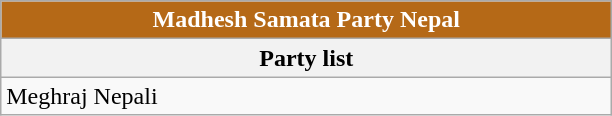<table class="wikitable mw-collapsible mw-collapsed" role="presentation">
<tr>
<th style="width: 300pt; background:#b56917; color: white;">Madhesh Samata Party Nepal</th>
</tr>
<tr>
<th>Party list</th>
</tr>
<tr>
<td>Meghraj Nepali</td>
</tr>
</table>
